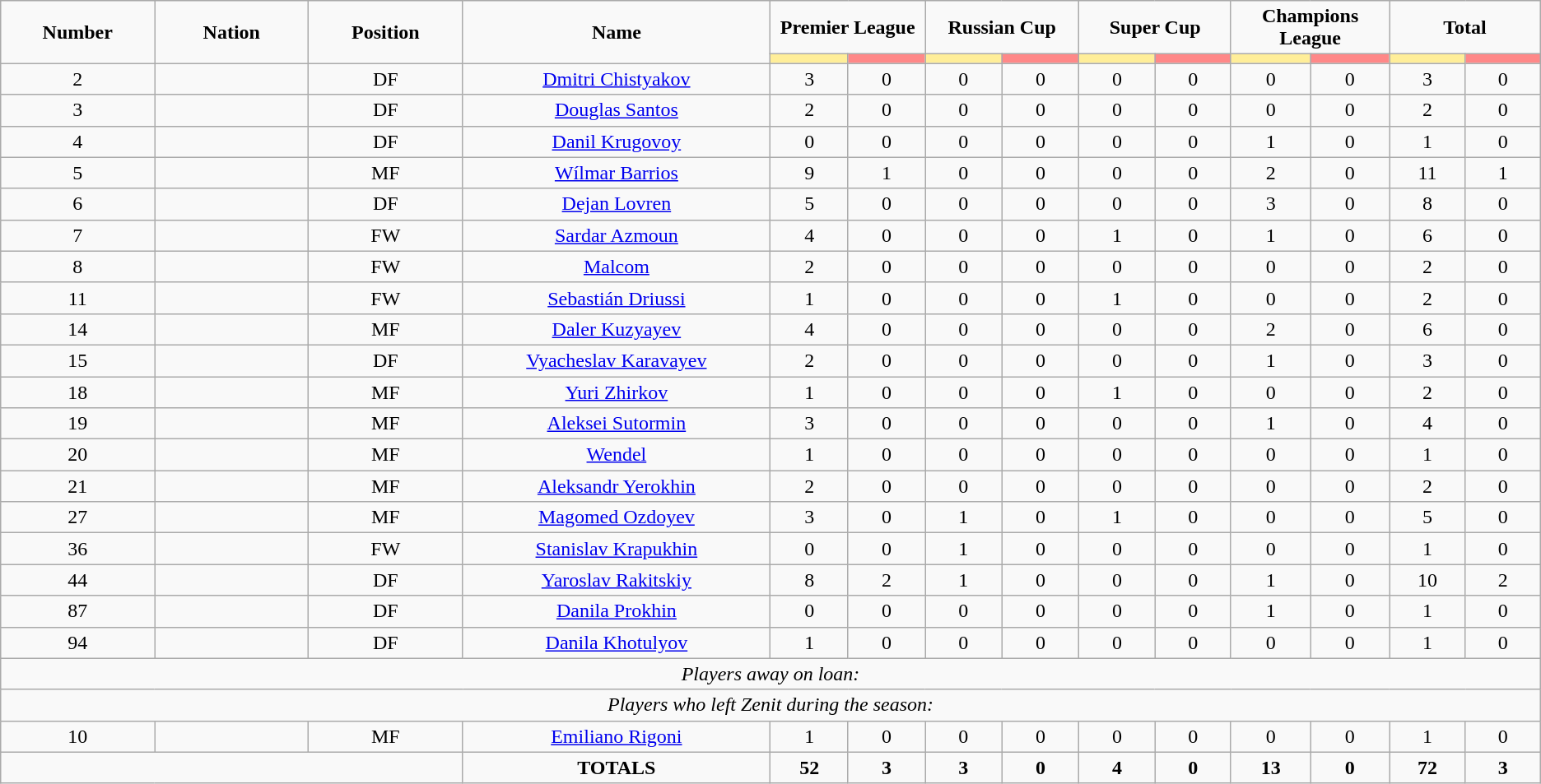<table class="wikitable" style="font-size: 100%; text-align: center;">
<tr>
<td rowspan="2" width="10%" align="center"><strong>Number</strong></td>
<td rowspan="2" width="10%" align="center"><strong>Nation</strong></td>
<td rowspan="2" width="10%" align="center"><strong>Position</strong></td>
<td rowspan="2" width="20%" align="center"><strong>Name</strong></td>
<td colspan="2" align="center"><strong>Premier League</strong></td>
<td colspan="2" align="center"><strong>Russian Cup</strong></td>
<td colspan="2" align="center"><strong>Super Cup</strong></td>
<td colspan="2" align="center"><strong>Champions League</strong></td>
<td colspan="2" align="center"><strong>Total</strong></td>
</tr>
<tr>
<th width=60 style="background: #FFEE99"></th>
<th width=60 style="background: #FF8888"></th>
<th width=60 style="background: #FFEE99"></th>
<th width=60 style="background: #FF8888"></th>
<th width=60 style="background: #FFEE99"></th>
<th width=60 style="background: #FF8888"></th>
<th width=60 style="background: #FFEE99"></th>
<th width=60 style="background: #FF8888"></th>
<th width=60 style="background: #FFEE99"></th>
<th width=60 style="background: #FF8888"></th>
</tr>
<tr>
<td>2</td>
<td></td>
<td>DF</td>
<td><a href='#'>Dmitri Chistyakov</a></td>
<td>3</td>
<td>0</td>
<td>0</td>
<td>0</td>
<td>0</td>
<td>0</td>
<td>0</td>
<td>0</td>
<td>3</td>
<td>0</td>
</tr>
<tr>
<td>3</td>
<td></td>
<td>DF</td>
<td><a href='#'>Douglas Santos</a></td>
<td>2</td>
<td>0</td>
<td>0</td>
<td>0</td>
<td>0</td>
<td>0</td>
<td>0</td>
<td>0</td>
<td>2</td>
<td>0</td>
</tr>
<tr>
<td>4</td>
<td></td>
<td>DF</td>
<td><a href='#'>Danil Krugovoy</a></td>
<td>0</td>
<td>0</td>
<td>0</td>
<td>0</td>
<td>0</td>
<td>0</td>
<td>1</td>
<td>0</td>
<td>1</td>
<td>0</td>
</tr>
<tr>
<td>5</td>
<td></td>
<td>MF</td>
<td><a href='#'>Wílmar Barrios</a></td>
<td>9</td>
<td>1</td>
<td>0</td>
<td>0</td>
<td>0</td>
<td>0</td>
<td>2</td>
<td>0</td>
<td>11</td>
<td>1</td>
</tr>
<tr>
<td>6</td>
<td></td>
<td>DF</td>
<td><a href='#'>Dejan Lovren</a></td>
<td>5</td>
<td>0</td>
<td>0</td>
<td>0</td>
<td>0</td>
<td>0</td>
<td>3</td>
<td>0</td>
<td>8</td>
<td>0</td>
</tr>
<tr>
<td>7</td>
<td></td>
<td>FW</td>
<td><a href='#'>Sardar Azmoun</a></td>
<td>4</td>
<td>0</td>
<td>0</td>
<td>0</td>
<td>1</td>
<td>0</td>
<td>1</td>
<td>0</td>
<td>6</td>
<td>0</td>
</tr>
<tr>
<td>8</td>
<td></td>
<td>FW</td>
<td><a href='#'>Malcom</a></td>
<td>2</td>
<td>0</td>
<td>0</td>
<td>0</td>
<td>0</td>
<td>0</td>
<td>0</td>
<td>0</td>
<td>2</td>
<td>0</td>
</tr>
<tr>
<td>11</td>
<td></td>
<td>FW</td>
<td><a href='#'>Sebastián Driussi</a></td>
<td>1</td>
<td>0</td>
<td>0</td>
<td>0</td>
<td>1</td>
<td>0</td>
<td>0</td>
<td>0</td>
<td>2</td>
<td>0</td>
</tr>
<tr>
<td>14</td>
<td></td>
<td>MF</td>
<td><a href='#'>Daler Kuzyayev</a></td>
<td>4</td>
<td>0</td>
<td>0</td>
<td>0</td>
<td>0</td>
<td>0</td>
<td>2</td>
<td>0</td>
<td>6</td>
<td>0</td>
</tr>
<tr>
<td>15</td>
<td></td>
<td>DF</td>
<td><a href='#'>Vyacheslav Karavayev</a></td>
<td>2</td>
<td>0</td>
<td>0</td>
<td>0</td>
<td>0</td>
<td>0</td>
<td>1</td>
<td>0</td>
<td>3</td>
<td>0</td>
</tr>
<tr>
<td>18</td>
<td></td>
<td>MF</td>
<td><a href='#'>Yuri Zhirkov</a></td>
<td>1</td>
<td>0</td>
<td>0</td>
<td>0</td>
<td>1</td>
<td>0</td>
<td>0</td>
<td>0</td>
<td>2</td>
<td>0</td>
</tr>
<tr>
<td>19</td>
<td></td>
<td>MF</td>
<td><a href='#'>Aleksei Sutormin</a></td>
<td>3</td>
<td>0</td>
<td>0</td>
<td>0</td>
<td>0</td>
<td>0</td>
<td>1</td>
<td>0</td>
<td>4</td>
<td>0</td>
</tr>
<tr>
<td>20</td>
<td></td>
<td>MF</td>
<td><a href='#'>Wendel</a></td>
<td>1</td>
<td>0</td>
<td>0</td>
<td>0</td>
<td>0</td>
<td>0</td>
<td>0</td>
<td>0</td>
<td>1</td>
<td>0</td>
</tr>
<tr>
<td>21</td>
<td></td>
<td>MF</td>
<td><a href='#'>Aleksandr Yerokhin</a></td>
<td>2</td>
<td>0</td>
<td>0</td>
<td>0</td>
<td>0</td>
<td>0</td>
<td>0</td>
<td>0</td>
<td>2</td>
<td>0</td>
</tr>
<tr>
<td>27</td>
<td></td>
<td>MF</td>
<td><a href='#'>Magomed Ozdoyev</a></td>
<td>3</td>
<td>0</td>
<td>1</td>
<td>0</td>
<td>1</td>
<td>0</td>
<td>0</td>
<td>0</td>
<td>5</td>
<td>0</td>
</tr>
<tr>
<td>36</td>
<td></td>
<td>FW</td>
<td><a href='#'>Stanislav Krapukhin</a></td>
<td>0</td>
<td>0</td>
<td>1</td>
<td>0</td>
<td>0</td>
<td>0</td>
<td>0</td>
<td>0</td>
<td>1</td>
<td>0</td>
</tr>
<tr>
<td>44</td>
<td></td>
<td>DF</td>
<td><a href='#'>Yaroslav Rakitskiy</a></td>
<td>8</td>
<td>2</td>
<td>1</td>
<td>0</td>
<td>0</td>
<td>0</td>
<td>1</td>
<td>0</td>
<td>10</td>
<td>2</td>
</tr>
<tr>
<td>87</td>
<td></td>
<td>DF</td>
<td><a href='#'>Danila Prokhin</a></td>
<td>0</td>
<td>0</td>
<td>0</td>
<td>0</td>
<td>0</td>
<td>0</td>
<td>1</td>
<td>0</td>
<td>1</td>
<td>0</td>
</tr>
<tr>
<td>94</td>
<td></td>
<td>DF</td>
<td><a href='#'>Danila Khotulyov</a></td>
<td>1</td>
<td>0</td>
<td>0</td>
<td>0</td>
<td>0</td>
<td>0</td>
<td>0</td>
<td>0</td>
<td>1</td>
<td>0</td>
</tr>
<tr>
<td colspan="14"><em>Players away on loan:</em></td>
</tr>
<tr>
<td colspan="14"><em>Players who left Zenit during the season:</em></td>
</tr>
<tr>
<td>10</td>
<td></td>
<td>MF</td>
<td><a href='#'>Emiliano Rigoni</a></td>
<td>1</td>
<td>0</td>
<td>0</td>
<td>0</td>
<td>0</td>
<td>0</td>
<td>0</td>
<td>0</td>
<td>1</td>
<td>0</td>
</tr>
<tr>
<td colspan="3"></td>
<td><strong>TOTALS</strong></td>
<td><strong>52</strong></td>
<td><strong>3</strong></td>
<td><strong>3</strong></td>
<td><strong>0</strong></td>
<td><strong>4</strong></td>
<td><strong>0</strong></td>
<td><strong>13</strong></td>
<td><strong>0</strong></td>
<td><strong>72</strong></td>
<td><strong>3</strong></td>
</tr>
</table>
